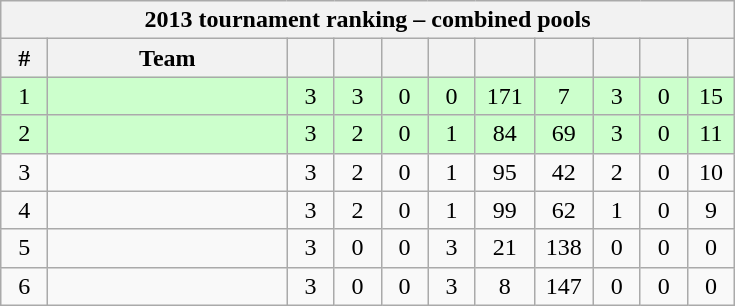<table class="wikitable" style="text-align:center;">
<tr>
<th colspan="11">2013 tournament ranking – combined pools</th>
</tr>
<tr>
<th style="width:1.5em;">#</th>
<th style="width:9.5em;">Team</th>
<th style="width:1.5em;"></th>
<th style="width:1.5em;"></th>
<th style="width:1.5em;"></th>
<th style="width:1.5em;"></th>
<th style="width:2.0em;"></th>
<th style="width:2.0em;"></th>
<th style="width:1.5em;"></th>
<th style="width:1.5em;"></th>
<th style="width:1.5em;"><br></th>
</tr>
<tr bgcolor=#ccffcc align=center>
<td>1</td>
<td align=left></td>
<td>3</td>
<td>3</td>
<td>0</td>
<td>0</td>
<td>171</td>
<td>7</td>
<td>3</td>
<td>0</td>
<td>15</td>
</tr>
<tr bgcolor=#ccffcc align=center>
<td>2</td>
<td align=left></td>
<td>3</td>
<td>2</td>
<td>0</td>
<td>1</td>
<td>84</td>
<td>69</td>
<td>3</td>
<td>0</td>
<td>11</td>
</tr>
<tr>
<td>3</td>
<td align=left></td>
<td>3</td>
<td>2</td>
<td>0</td>
<td>1</td>
<td>95</td>
<td>42</td>
<td>2</td>
<td>0</td>
<td>10</td>
</tr>
<tr>
<td>4</td>
<td align=left></td>
<td>3</td>
<td>2</td>
<td>0</td>
<td>1</td>
<td>99</td>
<td>62</td>
<td>1</td>
<td>0</td>
<td>9</td>
</tr>
<tr>
<td>5</td>
<td align=left></td>
<td>3</td>
<td>0</td>
<td>0</td>
<td>3</td>
<td>21</td>
<td>138</td>
<td>0</td>
<td>0</td>
<td>0</td>
</tr>
<tr>
<td>6</td>
<td align=left></td>
<td>3</td>
<td>0</td>
<td>0</td>
<td>3</td>
<td>8</td>
<td>147</td>
<td>0</td>
<td>0</td>
<td>0</td>
</tr>
</table>
